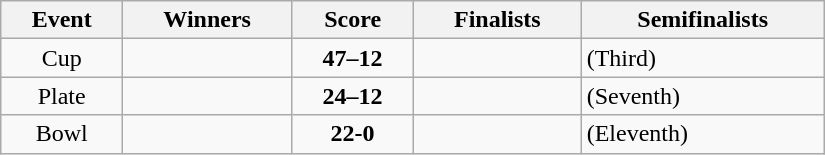<table class="wikitable" width=550 style="text-align: center">
<tr>
<th>Event</th>
<th>Winners</th>
<th>Score</th>
<th>Finalists</th>
<th>Semifinalists</th>
</tr>
<tr>
<td>Cup</td>
<td align=left><strong></strong></td>
<td><strong>47–12</strong></td>
<td align=left></td>
<td align=left> (Third)<br></td>
</tr>
<tr>
<td>Plate</td>
<td align=left><strong></strong></td>
<td><strong>24–12</strong></td>
<td align=left></td>
<td align=left> (Seventh)<br></td>
</tr>
<tr>
<td>Bowl</td>
<td align=left><strong></strong></td>
<td><strong>22-0</strong></td>
<td align=left></td>
<td align=left> (Eleventh)<br></td>
</tr>
</table>
